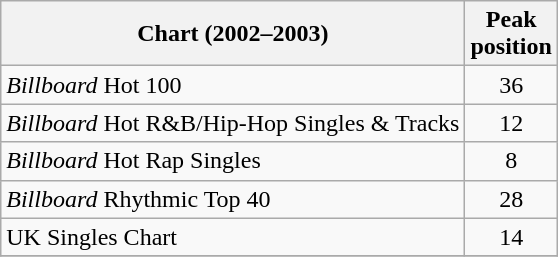<table class="wikitable">
<tr>
<th>Chart (2002–2003)</th>
<th>Peak<br>position</th>
</tr>
<tr>
<td><em>Billboard</em> Hot 100</td>
<td align="center">36</td>
</tr>
<tr>
<td><em>Billboard</em> Hot R&B/Hip-Hop Singles & Tracks</td>
<td align="center">12</td>
</tr>
<tr>
<td><em>Billboard</em> Hot Rap Singles</td>
<td align="center">8</td>
</tr>
<tr>
<td><em>Billboard</em> Rhythmic Top 40</td>
<td align="center">28</td>
</tr>
<tr>
<td>UK Singles Chart</td>
<td align="center">14</td>
</tr>
<tr>
</tr>
</table>
